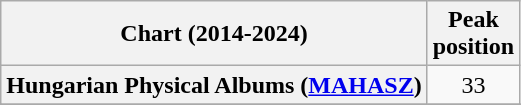<table class="wikitable sortable plainrowheaders"  style="text-align:center">
<tr>
<th>Chart (2014-2024)</th>
<th>Peak<br>position</th>
</tr>
<tr>
<th scope="row">Hungarian Physical Albums (<a href='#'>MAHASZ</a>)</th>
<td>33</td>
</tr>
<tr>
</tr>
<tr>
</tr>
<tr>
</tr>
<tr>
</tr>
<tr>
</tr>
<tr>
</tr>
<tr>
</tr>
</table>
